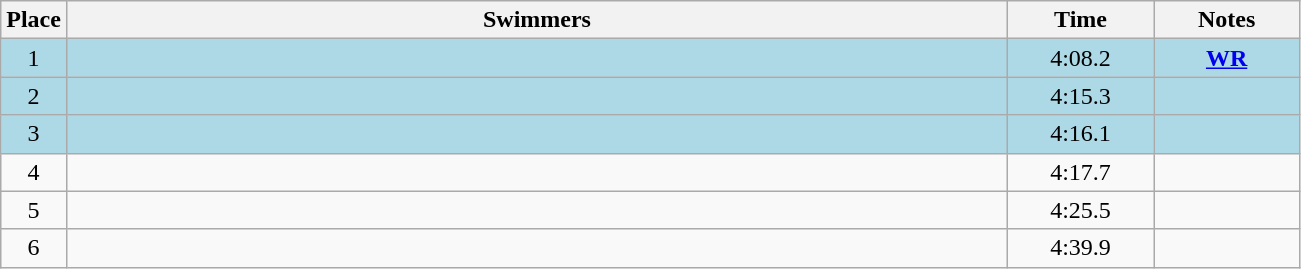<table class=wikitable style="text-align:center">
<tr>
<th>Place</th>
<th width=620>Swimmers</th>
<th width=90>Time</th>
<th width=90>Notes</th>
</tr>
<tr bgcolor=lightblue>
<td>1</td>
<td align=left></td>
<td>4:08.2</td>
<td><strong><a href='#'>WR</a></strong></td>
</tr>
<tr bgcolor=lightblue>
<td>2</td>
<td align=left></td>
<td>4:15.3</td>
<td></td>
</tr>
<tr bgcolor=lightblue>
<td>3</td>
<td align=left></td>
<td>4:16.1</td>
<td></td>
</tr>
<tr>
<td>4</td>
<td align=left></td>
<td>4:17.7</td>
<td></td>
</tr>
<tr>
<td>5</td>
<td align=left></td>
<td>4:25.5</td>
<td></td>
</tr>
<tr>
<td>6</td>
<td align=left></td>
<td>4:39.9</td>
<td></td>
</tr>
</table>
